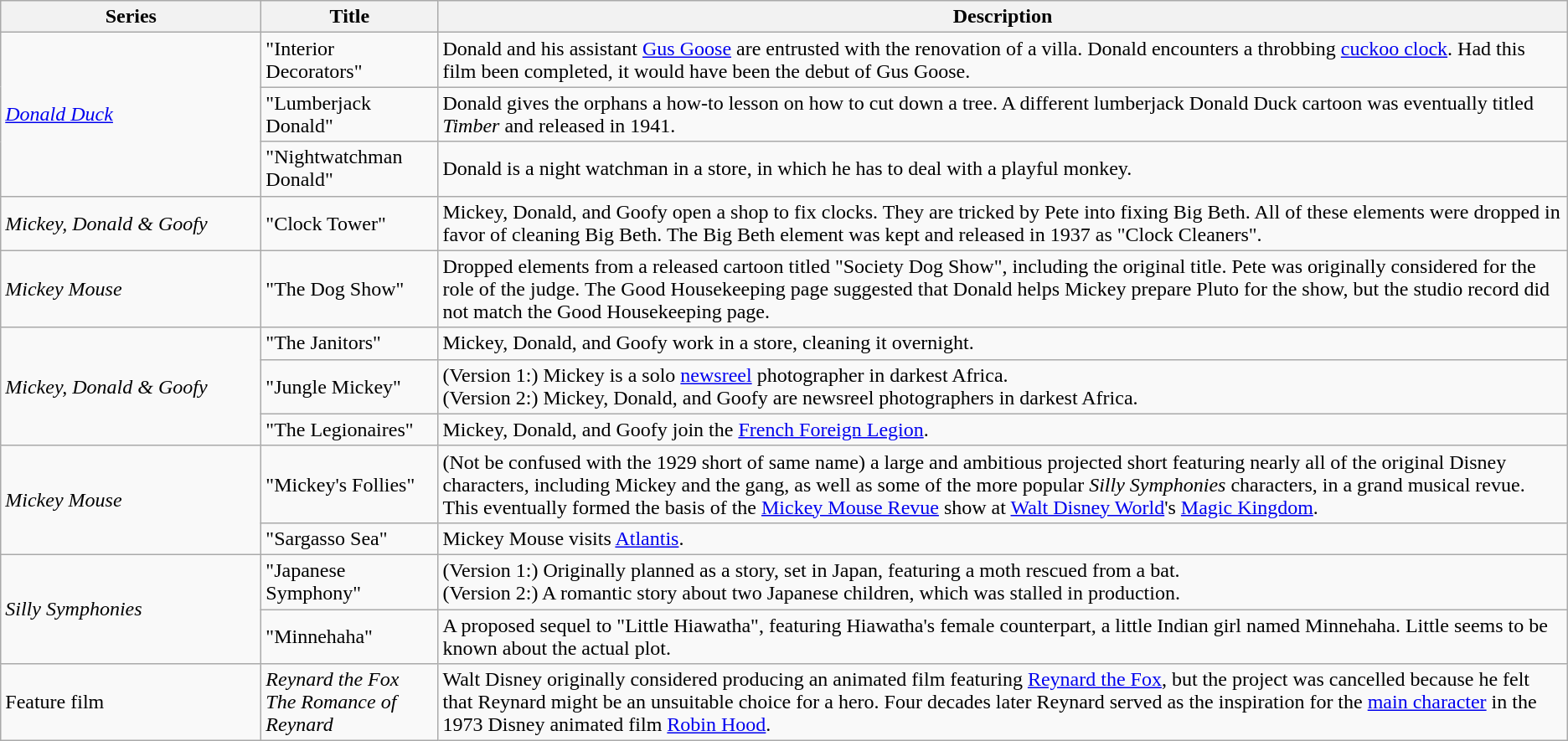<table class="wikitable">
<tr>
<th style="width:150pt;">Series</th>
<th style="width:100pt;">Title</th>
<th>Description</th>
</tr>
<tr>
<td rowspan="3"><em><a href='#'>Donald Duck</a></em></td>
<td>"Interior Decorators"</td>
<td>Donald and his assistant <a href='#'>Gus Goose</a> are entrusted with the renovation of a villa. Donald encounters a throbbing <a href='#'>cuckoo clock</a>. Had this film been completed, it would have been the debut of Gus Goose.</td>
</tr>
<tr>
<td>"Lumberjack Donald"</td>
<td>Donald gives the orphans a how-to lesson on how to cut down a tree. A different lumberjack Donald Duck cartoon was eventually titled <em>Timber</em> and released in 1941.</td>
</tr>
<tr>
<td>"Nightwatchman Donald"</td>
<td>Donald is a night watchman in a store, in which he has to deal with a playful monkey.</td>
</tr>
<tr>
<td><em>Mickey, Donald & Goofy</em></td>
<td>"Clock Tower"</td>
<td>Mickey, Donald, and Goofy open a shop to fix clocks. They are tricked by Pete into fixing Big Beth. All of these elements were dropped in favor of cleaning Big Beth. The Big Beth element was kept and released in 1937 as "Clock Cleaners".</td>
</tr>
<tr>
<td><em>Mickey Mouse</em></td>
<td>"The Dog Show"</td>
<td>Dropped elements from a released cartoon titled "Society Dog Show", including the original title. Pete was originally considered for the role of the judge. The Good Housekeeping page suggested that Donald helps Mickey prepare Pluto for the show, but the studio record did not match the Good Housekeeping page.</td>
</tr>
<tr>
<td rowspan="3"><em>Mickey, Donald & Goofy</em></td>
<td>"The Janitors"</td>
<td>Mickey, Donald, and Goofy work in a store, cleaning it overnight.</td>
</tr>
<tr>
<td>"Jungle Mickey"</td>
<td>(Version 1:) Mickey is a solo <a href='#'>newsreel</a> photographer in darkest Africa.<br>(Version 2:) Mickey, Donald, and Goofy are newsreel photographers in darkest Africa.</td>
</tr>
<tr>
<td>"The Legionaires"</td>
<td>Mickey, Donald, and Goofy join the <a href='#'>French Foreign Legion</a>.</td>
</tr>
<tr>
<td rowspan="2"><em>Mickey Mouse</em></td>
<td>"Mickey's Follies"</td>
<td>(Not be confused with the 1929 short of same name) a large and ambitious projected short featuring nearly all of the original Disney characters, including Mickey and the gang, as well as some of the more popular <em>Silly Symphonies</em> characters, in a grand musical revue. This eventually formed the basis of the <a href='#'>Mickey Mouse Revue</a> show at <a href='#'>Walt Disney World</a>'s <a href='#'>Magic Kingdom</a>.</td>
</tr>
<tr>
<td>"Sargasso Sea"</td>
<td>Mickey Mouse visits <a href='#'>Atlantis</a>.</td>
</tr>
<tr>
<td rowspan="2"><em>Silly Symphonies</em></td>
<td>"Japanese Symphony"</td>
<td>(Version 1:) Originally planned as a story, set in Japan, featuring a moth rescued from a bat.<br>(Version 2:) A romantic story about two Japanese children, which was stalled in production.</td>
</tr>
<tr>
<td>"Minnehaha"</td>
<td>A proposed sequel to "Little Hiawatha", featuring Hiawatha's female counterpart, a little Indian girl named Minnehaha. Little seems to be known about the actual plot.</td>
</tr>
<tr>
<td>Feature film</td>
<td><em>Reynard the Fox</em> <br><em>The Romance of Reynard</em></td>
<td>Walt Disney originally considered producing an animated film featuring <a href='#'>Reynard the Fox</a>, but the project was cancelled because he felt that Reynard might be an unsuitable choice for a hero. Four decades later Reynard served as the inspiration for the <a href='#'>main character</a> in the 1973 Disney animated film <a href='#'>Robin Hood</a>.</td>
</tr>
</table>
